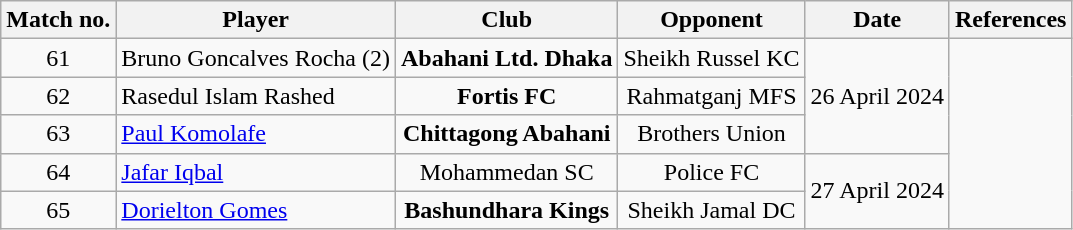<table class="wikitable" style="text-align:center">
<tr>
<th>Match no.</th>
<th>Player</th>
<th>Club</th>
<th>Opponent</th>
<th>Date</th>
<th><strong>References</strong></th>
</tr>
<tr>
<td>61</td>
<td align="left"> Bruno Goncalves Rocha (2)</td>
<td><strong>Abahani Ltd. Dhaka </strong></td>
<td>Sheikh Russel KC</td>
<td rowspan="3">26 April 2024</td>
<td rowspan="5"></td>
</tr>
<tr>
<td>62</td>
<td align="left"> Rasedul Islam Rashed</td>
<td><strong>Fortis FC</strong></td>
<td>Rahmatganj MFS</td>
</tr>
<tr>
<td>63</td>
<td align="left"> <a href='#'>Paul Komolafe</a></td>
<td><strong>Chittagong Abahani</strong></td>
<td>Brothers Union</td>
</tr>
<tr>
<td>64</td>
<td align="left"> <a href='#'>Jafar Iqbal</a></td>
<td>Mohammedan SC</td>
<td>Police FC</td>
<td rowspan="2">27 April 2024</td>
</tr>
<tr>
<td>65</td>
<td align="left"> <a href='#'>Dorielton Gomes</a></td>
<td><strong>Bashundhara Kings</strong></td>
<td>Sheikh Jamal DC</td>
</tr>
</table>
